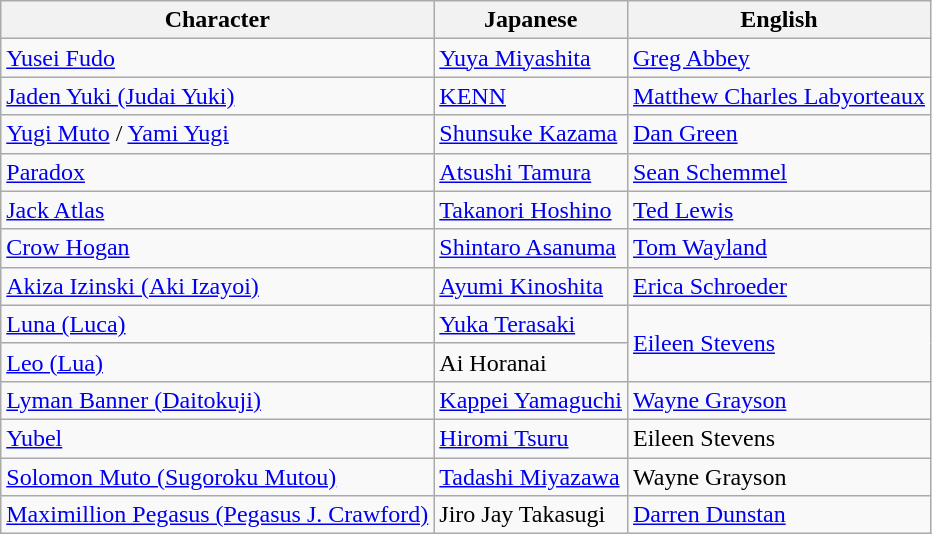<table class="wikitable">
<tr>
<th>Character</th>
<th>Japanese</th>
<th>English</th>
</tr>
<tr>
<td><a href='#'>Yusei Fudo</a></td>
<td><a href='#'>Yuya Miyashita</a></td>
<td><a href='#'>Greg Abbey</a></td>
</tr>
<tr>
<td><a href='#'>Jaden Yuki (Judai Yuki)</a></td>
<td><a href='#'>KENN</a></td>
<td><a href='#'>Matthew Charles Labyorteaux</a></td>
</tr>
<tr>
<td><a href='#'>Yugi Muto</a> / <a href='#'>Yami Yugi</a></td>
<td><a href='#'>Shunsuke Kazama</a></td>
<td><a href='#'>Dan Green</a></td>
</tr>
<tr>
<td><a href='#'>Paradox</a></td>
<td><a href='#'>Atsushi Tamura</a></td>
<td><a href='#'>Sean Schemmel</a></td>
</tr>
<tr>
<td><a href='#'>Jack Atlas</a></td>
<td><a href='#'>Takanori Hoshino</a></td>
<td><a href='#'>Ted Lewis</a></td>
</tr>
<tr>
<td><a href='#'>Crow Hogan</a></td>
<td><a href='#'>Shintaro Asanuma</a></td>
<td><a href='#'>Tom Wayland</a></td>
</tr>
<tr>
<td><a href='#'>Akiza Izinski (Aki Izayoi)</a></td>
<td><a href='#'>Ayumi Kinoshita</a></td>
<td><a href='#'>Erica Schroeder</a></td>
</tr>
<tr>
<td><a href='#'>Luna (Luca)</a></td>
<td><a href='#'>Yuka Terasaki</a></td>
<td rowspan=2><a href='#'>Eileen Stevens</a></td>
</tr>
<tr>
<td><a href='#'>Leo (Lua)</a></td>
<td>Ai Horanai</td>
</tr>
<tr>
<td><a href='#'>Lyman Banner (Daitokuji)</a></td>
<td><a href='#'>Kappei Yamaguchi</a></td>
<td><a href='#'>Wayne Grayson</a></td>
</tr>
<tr>
<td><a href='#'>Yubel</a></td>
<td><a href='#'>Hiromi Tsuru</a></td>
<td>Eileen Stevens</td>
</tr>
<tr>
<td><a href='#'>Solomon Muto (Sugoroku Mutou)</a></td>
<td><a href='#'>Tadashi Miyazawa</a></td>
<td>Wayne Grayson</td>
</tr>
<tr>
<td><a href='#'>Maximillion Pegasus (Pegasus J. Crawford)</a></td>
<td>Jiro Jay Takasugi</td>
<td><a href='#'>Darren Dunstan</a></td>
</tr>
</table>
